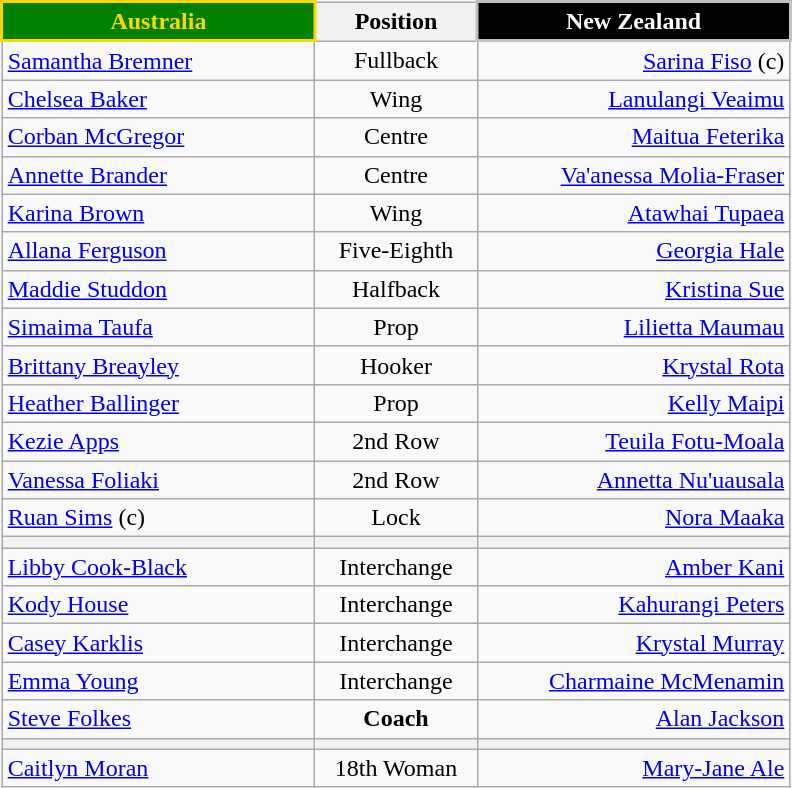<table style="margin: 1em auto 1em auto" class="wikitable">
<tr>
<th align="centre" width="200" style="border: 2px solid gold; background: green; color: gold">Australia</th>
<th width="100">Position</th>
<th align="centre" width="200" style="border: 2px solid silver; background: black; color: white">New Zealand</th>
</tr>
<tr>
<td align="left"><a href='#'>Samantha Bremner</a></td>
<td align="center">Fullback</td>
<td align="right"><a href='#'>Sarina Fiso</a> (c)</td>
</tr>
<tr>
<td align="left"><a href='#'>Chelsea Baker</a></td>
<td align="center">Wing</td>
<td align="right"><a href='#'>Lanulangi Veaimu</a></td>
</tr>
<tr>
<td align="left"><a href='#'>Corban McGregor</a></td>
<td align="center">Centre</td>
<td align="right"><a href='#'>Maitua Feterika</a></td>
</tr>
<tr>
<td align="left"><a href='#'>Annette Brander</a></td>
<td align="center">Centre</td>
<td align="right"><a href='#'>Va'anessa Molia-Fraser</a></td>
</tr>
<tr>
<td align="left"><a href='#'>Karina Brown</a></td>
<td align="center">Wing</td>
<td align="right"><a href='#'>Atawhai Tupaea</a></td>
</tr>
<tr>
<td align="left"><a href='#'>Allana Ferguson</a></td>
<td align="center">Five-Eighth</td>
<td align="right"><a href='#'>Georgia Hale</a></td>
</tr>
<tr>
<td align="left"><a href='#'>Maddie Studdon</a></td>
<td align="center">Halfback</td>
<td align="right"><a href='#'>Kristina Sue</a></td>
</tr>
<tr>
<td align="left"><a href='#'>Simaima Taufa</a></td>
<td align="center">Prop</td>
<td align="right"><a href='#'>Lilietta Maumau</a></td>
</tr>
<tr>
<td align="left"><a href='#'>Brittany Breayley</a></td>
<td align="center">Hooker</td>
<td align="right"><a href='#'>Krystal Rota</a></td>
</tr>
<tr>
<td align="left"><a href='#'>Heather Ballinger</a></td>
<td align="center">Prop</td>
<td align="right"><a href='#'>Kelly Maipi</a></td>
</tr>
<tr>
<td align="left"><a href='#'>Kezie Apps</a></td>
<td align="center">2nd Row</td>
<td align="right"><a href='#'>Teuila Fotu-Moala</a></td>
</tr>
<tr>
<td align="left"><a href='#'>Vanessa Foliaki</a></td>
<td align="center">2nd Row</td>
<td align="right"><a href='#'>Annetta Nu'uausala</a></td>
</tr>
<tr>
<td align="left"><a href='#'>Ruan Sims</a> (c)</td>
<td align="center">Lock</td>
<td align="right"><a href='#'>Nora Maaka</a></td>
</tr>
<tr>
<th></th>
<th></th>
<th></th>
</tr>
<tr>
<td align="left"><a href='#'>Libby Cook-Black</a></td>
<td align="center">Interchange</td>
<td align="right"><a href='#'>Amber Kani</a></td>
</tr>
<tr>
<td align="left"><a href='#'>Kody House</a></td>
<td align="center">Interchange</td>
<td align="right"><a href='#'>Kahurangi Peters</a></td>
</tr>
<tr>
<td align="left"><a href='#'>Casey Karklis</a></td>
<td align="center">Interchange</td>
<td align="right"><a href='#'>Krystal Murray</a></td>
</tr>
<tr>
<td align="left"><a href='#'>Emma Young</a></td>
<td align="center">Interchange</td>
<td align="right"><a href='#'>Charmaine McMenamin</a></td>
</tr>
<tr>
<td align="left"> <a href='#'>Steve Folkes</a></td>
<td align="center"><strong>Coach</strong></td>
<td align="right"><a href='#'>Alan Jackson</a> </td>
</tr>
<tr>
<th></th>
<th></th>
<th></th>
</tr>
<tr>
<td align="left"><a href='#'>Caitlyn Moran</a></td>
<td align="center">18th Woman</td>
<td align="right"><a href='#'>Mary-Jane Ale</a></td>
</tr>
</table>
